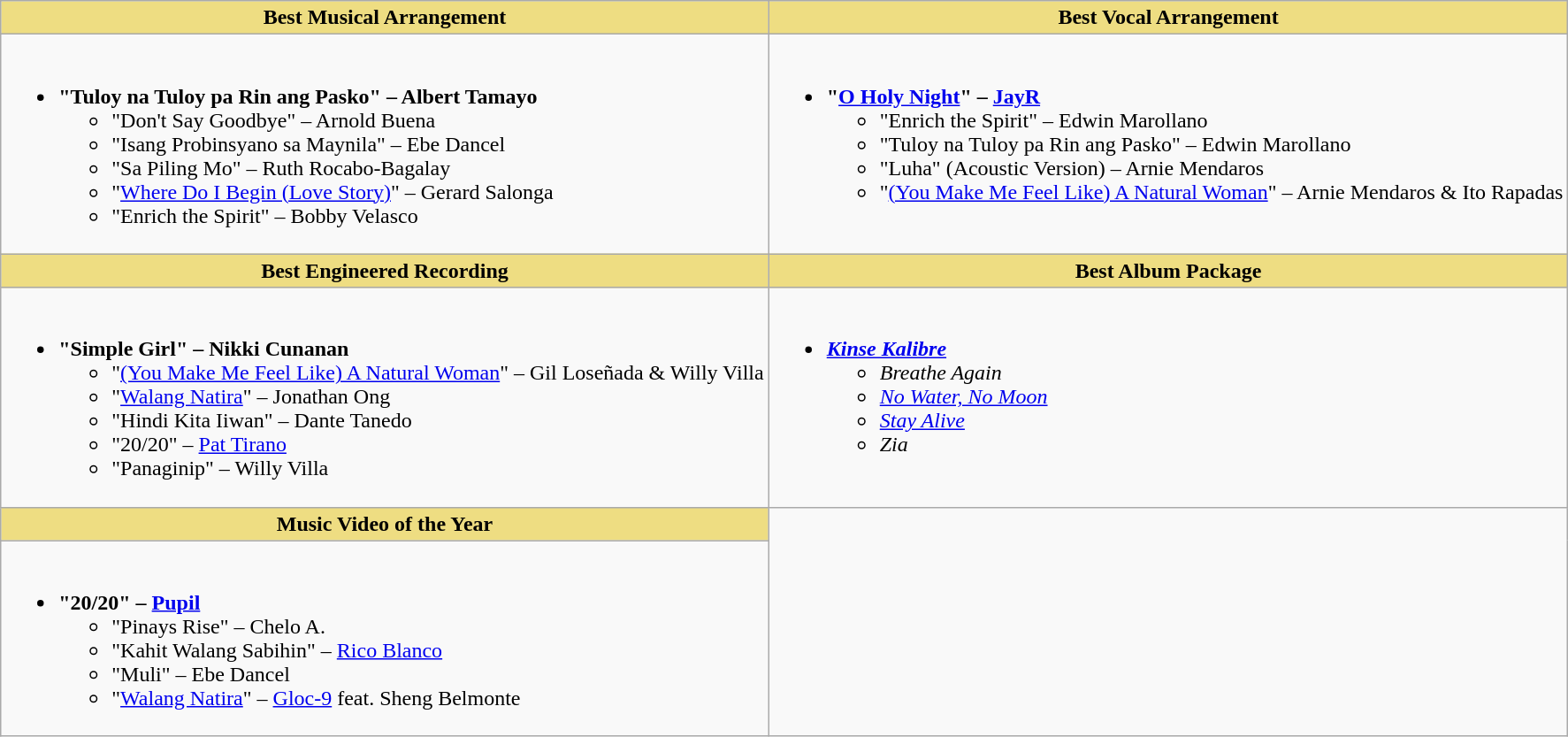<table class="wikitable">
<tr>
<th style="background:#EEDD82;" ! width:50%">Best Musical Arrangement</th>
<th style="background:#EEDD82;" ! width:50%">Best Vocal Arrangement</th>
</tr>
<tr>
<td valign="top"><br><ul><li><strong>"Tuloy na Tuloy pa Rin ang Pasko" – Albert Tamayo</strong><ul><li>"Don't Say Goodbye" – Arnold Buena</li><li>"Isang Probinsyano sa Maynila" – Ebe Dancel</li><li>"Sa Piling Mo" – Ruth Rocabo-Bagalay</li><li>"<a href='#'>Where Do I Begin (Love Story)</a>" – Gerard Salonga</li><li>"Enrich the Spirit" – Bobby Velasco</li></ul></li></ul></td>
<td valign="top"><br><ul><li><strong>"<a href='#'>O Holy Night</a>" – <a href='#'>JayR</a></strong><ul><li>"Enrich the Spirit" – Edwin Marollano</li><li>"Tuloy na Tuloy pa Rin ang Pasko" – Edwin Marollano</li><li>"Luha" (Acoustic Version) – Arnie Mendaros</li><li>"<a href='#'>(You Make Me Feel Like) A Natural Woman</a>" – Arnie Mendaros & Ito Rapadas</li></ul></li></ul></td>
</tr>
<tr>
<th style="background:#EEDD82;" ! width:50%">Best Engineered Recording</th>
<th style="background:#EEDD82;" ! width:50%">Best Album Package</th>
</tr>
<tr>
<td valign="top"><br><ul><li><strong>"Simple Girl" – Nikki Cunanan</strong><ul><li>"<a href='#'>(You Make Me Feel Like) A Natural Woman</a>" – Gil Loseñada & Willy Villa</li><li>"<a href='#'>Walang Natira</a>" – Jonathan Ong</li><li>"Hindi Kita Iiwan" – Dante Tanedo</li><li>"20/20" – <a href='#'>Pat Tirano</a></li><li>"Panaginip" – Willy Villa</li></ul></li></ul></td>
<td valign="top"><br><ul><li><strong><em><a href='#'>Kinse Kalibre</a></em></strong><ul><li><em>Breathe Again</em></li></ul><ul><li><em><a href='#'>No Water, No Moon</a></em></li></ul><ul><li><em><a href='#'>Stay Alive</a></em></li></ul><ul><li><em>Zia</em></li></ul></li></ul></td>
</tr>
<tr>
<th style="background:#EEDD82;" ! width:50%">Music Video of the Year</th>
</tr>
<tr>
<td valign="top"><br><ul><li><strong>"20/20" – <a href='#'>Pupil</a></strong><ul><li>"Pinays Rise" – Chelo A.</li></ul><ul><li>"Kahit Walang Sabihin" – <a href='#'>Rico Blanco</a></li></ul><ul><li>"Muli" – Ebe Dancel</li></ul><ul><li>"<a href='#'>Walang Natira</a>" – <a href='#'>Gloc-9</a> feat. Sheng Belmonte</li></ul></li></ul></td>
</tr>
</table>
